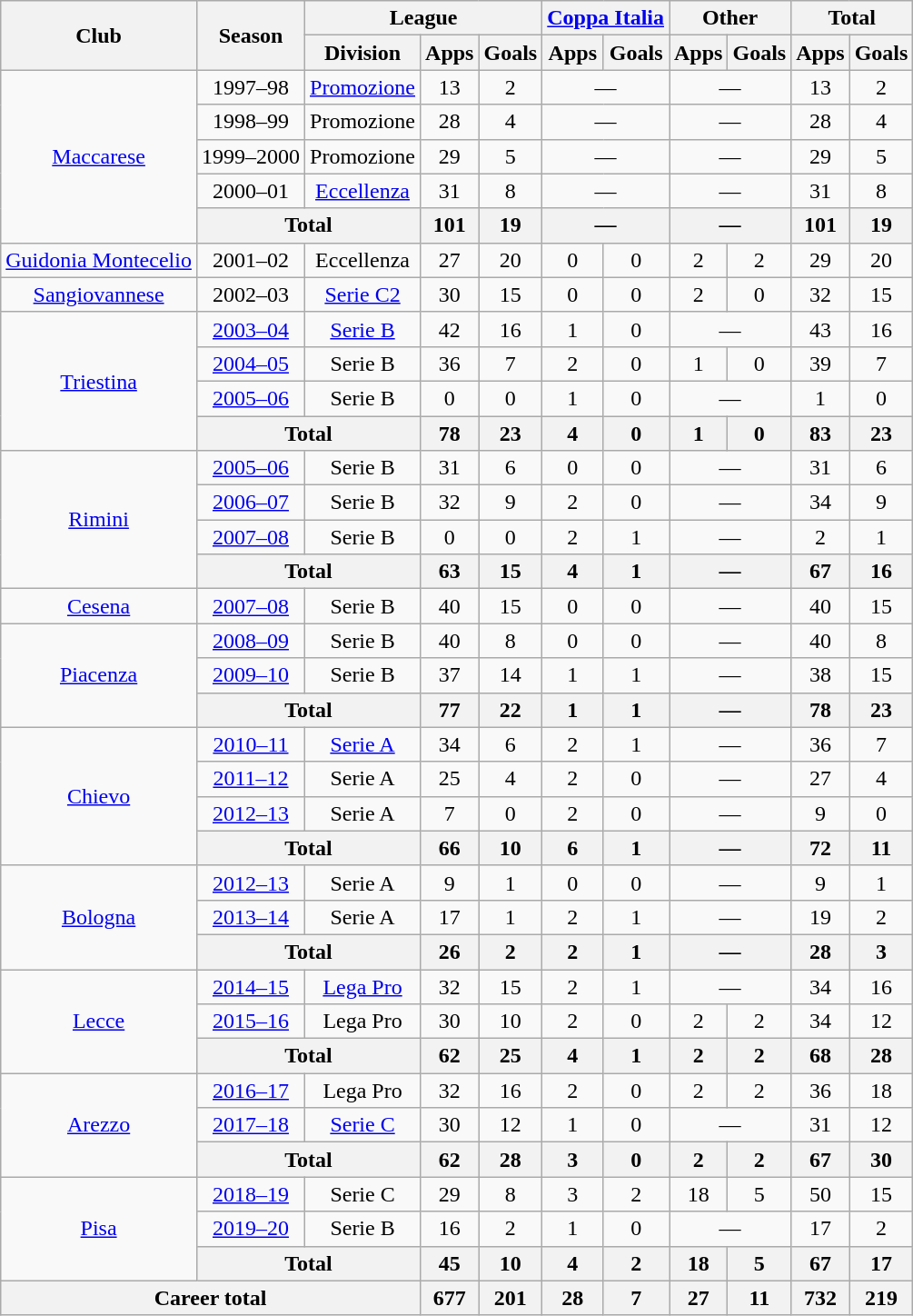<table class="wikitable" style="text-align:center">
<tr>
<th rowspan="2">Club</th>
<th rowspan="2">Season</th>
<th colspan="3">League</th>
<th colspan="2"><a href='#'>Coppa Italia</a></th>
<th colspan="2">Other</th>
<th colspan="2">Total</th>
</tr>
<tr>
<th>Division</th>
<th>Apps</th>
<th>Goals</th>
<th>Apps</th>
<th>Goals</th>
<th>Apps</th>
<th>Goals</th>
<th>Apps</th>
<th>Goals</th>
</tr>
<tr>
<td rowspan="5"><a href='#'>Maccarese</a></td>
<td>1997–98</td>
<td><a href='#'>Promozione</a></td>
<td>13</td>
<td>2</td>
<td colspan="2">—</td>
<td colspan="2">—</td>
<td>13</td>
<td>2</td>
</tr>
<tr>
<td>1998–99</td>
<td>Promozione</td>
<td>28</td>
<td>4</td>
<td colspan="2">—</td>
<td colspan="2">—</td>
<td>28</td>
<td>4</td>
</tr>
<tr>
<td>1999–2000</td>
<td>Promozione</td>
<td>29</td>
<td>5</td>
<td colspan="2">—</td>
<td colspan="2">—</td>
<td>29</td>
<td>5</td>
</tr>
<tr>
<td>2000–01</td>
<td rowspan="1"><a href='#'>Eccellenza</a></td>
<td>31</td>
<td>8</td>
<td colspan="2">—</td>
<td colspan="2">—</td>
<td>31</td>
<td>8</td>
</tr>
<tr>
<th colspan="2">Total</th>
<th>101</th>
<th>19</th>
<th colspan="2">—</th>
<th colspan="2">—</th>
<th>101</th>
<th>19</th>
</tr>
<tr>
<td rowspan="1"><a href='#'>Guidonia Montecelio</a></td>
<td>2001–02</td>
<td rowspan="1">Eccellenza</td>
<td>27</td>
<td>20</td>
<td>0</td>
<td>0</td>
<td>2</td>
<td>2</td>
<td>29</td>
<td>20</td>
</tr>
<tr>
<td rowspan="1"><a href='#'>Sangiovannese</a></td>
<td>2002–03</td>
<td rowspan="1"><a href='#'>Serie C2</a></td>
<td>30</td>
<td>15</td>
<td>0</td>
<td>0</td>
<td>2</td>
<td>0</td>
<td>32</td>
<td>15</td>
</tr>
<tr>
<td rowspan="4"><a href='#'>Triestina</a></td>
<td><a href='#'>2003–04</a></td>
<td><a href='#'>Serie B</a></td>
<td>42</td>
<td>16</td>
<td>1</td>
<td>0</td>
<td colspan="2">—</td>
<td>43</td>
<td>16</td>
</tr>
<tr>
<td><a href='#'>2004–05</a></td>
<td>Serie B</td>
<td>36</td>
<td>7</td>
<td>2</td>
<td>0</td>
<td>1</td>
<td>0</td>
<td>39</td>
<td>7</td>
</tr>
<tr>
<td><a href='#'>2005–06</a></td>
<td>Serie B</td>
<td>0</td>
<td>0</td>
<td>1</td>
<td>0</td>
<td colspan="2">—</td>
<td>1</td>
<td>0</td>
</tr>
<tr>
<th colspan="2">Total</th>
<th>78</th>
<th>23</th>
<th>4</th>
<th>0</th>
<th>1</th>
<th>0</th>
<th>83</th>
<th>23</th>
</tr>
<tr>
<td rowspan="4"><a href='#'>Rimini</a></td>
<td><a href='#'>2005–06</a></td>
<td>Serie B</td>
<td>31</td>
<td>6</td>
<td>0</td>
<td>0</td>
<td colspan="2">—</td>
<td>31</td>
<td>6</td>
</tr>
<tr>
<td><a href='#'>2006–07</a></td>
<td>Serie B</td>
<td>32</td>
<td>9</td>
<td>2</td>
<td>0</td>
<td colspan="2">—</td>
<td>34</td>
<td>9</td>
</tr>
<tr>
<td><a href='#'>2007–08</a></td>
<td>Serie B</td>
<td>0</td>
<td>0</td>
<td>2</td>
<td>1</td>
<td colspan="2">—</td>
<td>2</td>
<td>1</td>
</tr>
<tr>
<th colspan="2">Total</th>
<th>63</th>
<th>15</th>
<th>4</th>
<th>1</th>
<th colspan="2">—</th>
<th>67</th>
<th>16</th>
</tr>
<tr>
<td rowspan="1"><a href='#'>Cesena</a></td>
<td><a href='#'>2007–08</a></td>
<td>Serie B</td>
<td>40</td>
<td>15</td>
<td>0</td>
<td>0</td>
<td colspan="2">—</td>
<td>40</td>
<td>15</td>
</tr>
<tr>
<td rowspan="3"><a href='#'>Piacenza</a></td>
<td><a href='#'>2008–09</a></td>
<td>Serie B</td>
<td>40</td>
<td>8</td>
<td>0</td>
<td>0</td>
<td colspan="2">—</td>
<td>40</td>
<td>8</td>
</tr>
<tr>
<td><a href='#'>2009–10</a></td>
<td>Serie B</td>
<td>37</td>
<td>14</td>
<td>1</td>
<td>1</td>
<td colspan="2">—</td>
<td>38</td>
<td>15</td>
</tr>
<tr>
<th colspan="2">Total</th>
<th>77</th>
<th>22</th>
<th>1</th>
<th>1</th>
<th colspan="2">—</th>
<th>78</th>
<th>23</th>
</tr>
<tr>
<td rowspan="4"><a href='#'>Chievo</a></td>
<td><a href='#'>2010–11</a></td>
<td><a href='#'>Serie A</a></td>
<td>34</td>
<td>6</td>
<td>2</td>
<td>1</td>
<td colspan="2">—</td>
<td>36</td>
<td>7</td>
</tr>
<tr>
<td><a href='#'>2011–12</a></td>
<td>Serie A</td>
<td>25</td>
<td>4</td>
<td>2</td>
<td>0</td>
<td colspan="2">—</td>
<td>27</td>
<td>4</td>
</tr>
<tr>
<td><a href='#'>2012–13</a></td>
<td>Serie A</td>
<td>7</td>
<td>0</td>
<td>2</td>
<td>0</td>
<td colspan="2">—</td>
<td>9</td>
<td>0</td>
</tr>
<tr>
<th colspan="2">Total</th>
<th>66</th>
<th>10</th>
<th>6</th>
<th>1</th>
<th colspan="2">—</th>
<th>72</th>
<th>11</th>
</tr>
<tr>
<td rowspan="3"><a href='#'>Bologna</a></td>
<td><a href='#'>2012–13</a></td>
<td>Serie A</td>
<td>9</td>
<td>1</td>
<td>0</td>
<td>0</td>
<td colspan="2">—</td>
<td>9</td>
<td>1</td>
</tr>
<tr>
<td><a href='#'>2013–14</a></td>
<td>Serie A</td>
<td>17</td>
<td>1</td>
<td>2</td>
<td>1</td>
<td colspan="2">—</td>
<td>19</td>
<td>2</td>
</tr>
<tr>
<th colspan="2">Total</th>
<th>26</th>
<th>2</th>
<th>2</th>
<th>1</th>
<th colspan="2">—</th>
<th>28</th>
<th>3</th>
</tr>
<tr>
<td rowspan="3"><a href='#'>Lecce</a></td>
<td><a href='#'>2014–15</a></td>
<td><a href='#'>Lega Pro</a></td>
<td>32</td>
<td>15</td>
<td>2</td>
<td>1</td>
<td colspan="2">—</td>
<td>34</td>
<td>16</td>
</tr>
<tr>
<td><a href='#'>2015–16</a></td>
<td>Lega Pro</td>
<td>30</td>
<td>10</td>
<td>2</td>
<td>0</td>
<td>2</td>
<td>2</td>
<td>34</td>
<td>12</td>
</tr>
<tr>
<th colspan="2">Total</th>
<th>62</th>
<th>25</th>
<th>4</th>
<th>1</th>
<th>2</th>
<th>2</th>
<th>68</th>
<th>28</th>
</tr>
<tr>
<td rowspan="3"><a href='#'>Arezzo</a></td>
<td><a href='#'>2016–17</a></td>
<td rowspan="1">Lega Pro</td>
<td>32</td>
<td>16</td>
<td>2</td>
<td>0</td>
<td>2</td>
<td>2</td>
<td>36</td>
<td>18</td>
</tr>
<tr>
<td><a href='#'>2017–18</a></td>
<td rowspan="1"><a href='#'>Serie C</a></td>
<td>30</td>
<td>12</td>
<td>1</td>
<td>0</td>
<td colspan="2">—</td>
<td>31</td>
<td>12</td>
</tr>
<tr>
<th colspan="2">Total</th>
<th>62</th>
<th>28</th>
<th>3</th>
<th>0</th>
<th>2</th>
<th>2</th>
<th>67</th>
<th>30</th>
</tr>
<tr>
<td rowspan="3"><a href='#'>Pisa</a></td>
<td><a href='#'>2018–19</a></td>
<td rowspan="1">Serie C</td>
<td>29</td>
<td>8</td>
<td>3</td>
<td>2</td>
<td>18</td>
<td>5</td>
<td>50</td>
<td>15</td>
</tr>
<tr>
<td><a href='#'>2019–20</a></td>
<td rowspan="1">Serie B</td>
<td>16</td>
<td>2</td>
<td>1</td>
<td>0</td>
<td colspan="2">—</td>
<td>17</td>
<td>2</td>
</tr>
<tr>
<th colspan="2">Total</th>
<th>45</th>
<th>10</th>
<th>4</th>
<th>2</th>
<th>18</th>
<th>5</th>
<th>67</th>
<th>17</th>
</tr>
<tr>
<th colspan="3">Career total</th>
<th>677</th>
<th>201</th>
<th>28</th>
<th>7</th>
<th>27</th>
<th>11</th>
<th>732</th>
<th>219</th>
</tr>
</table>
